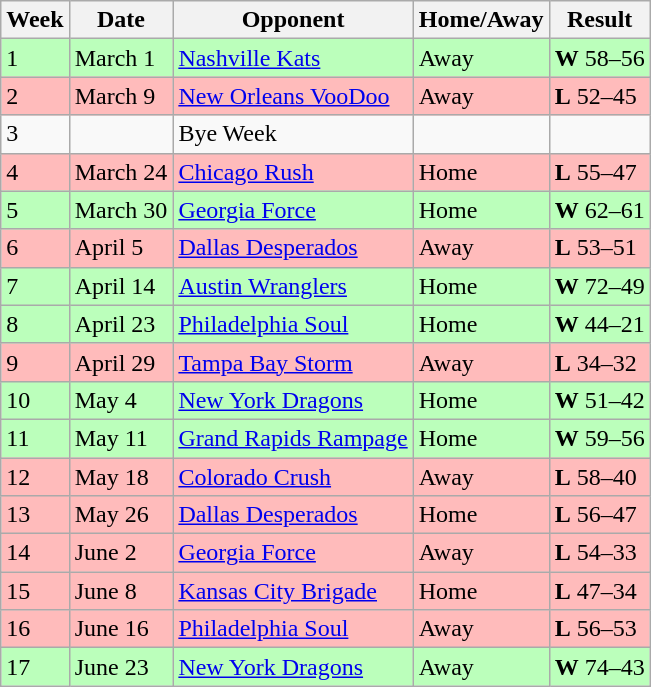<table class="wikitable">
<tr>
<th>Week</th>
<th>Date</th>
<th>Opponent</th>
<th>Home/Away</th>
<th>Result</th>
</tr>
<tr bgcolor="bbffbb">
<td>1</td>
<td>March 1</td>
<td><a href='#'>Nashville Kats</a></td>
<td>Away</td>
<td><strong>W</strong> 58–56</td>
</tr>
<tr bgcolor="ffbbbb">
<td>2</td>
<td>March 9</td>
<td><a href='#'>New Orleans VooDoo</a></td>
<td>Away</td>
<td><strong>L</strong> 52–45</td>
</tr>
<tr>
<td>3</td>
<td></td>
<td>Bye Week</td>
<td></td>
<td></td>
</tr>
<tr bgcolor="ffbbbb">
<td>4</td>
<td>March 24</td>
<td><a href='#'>Chicago Rush</a></td>
<td>Home</td>
<td><strong>L</strong> 55–47</td>
</tr>
<tr bgcolor="bbffbb">
<td>5</td>
<td>March 30</td>
<td><a href='#'>Georgia Force</a></td>
<td>Home</td>
<td><strong>W</strong> 62–61</td>
</tr>
<tr bgcolor="ffbbbb">
<td>6</td>
<td>April 5</td>
<td><a href='#'>Dallas Desperados</a></td>
<td>Away</td>
<td><strong>L</strong> 53–51</td>
</tr>
<tr bgcolor="bbffbb">
<td>7</td>
<td>April 14</td>
<td><a href='#'>Austin Wranglers</a></td>
<td>Home</td>
<td><strong>W</strong> 72–49</td>
</tr>
<tr bgcolor="bbffbb">
<td>8</td>
<td>April 23</td>
<td><a href='#'>Philadelphia Soul</a></td>
<td>Home</td>
<td><strong>W</strong> 44–21</td>
</tr>
<tr bgcolor="ffbbbb">
<td>9</td>
<td>April 29</td>
<td><a href='#'>Tampa Bay Storm</a></td>
<td>Away</td>
<td><strong>L</strong> 34–32</td>
</tr>
<tr bgcolor="bbffbb">
<td>10</td>
<td>May 4</td>
<td><a href='#'>New York Dragons</a></td>
<td>Home</td>
<td><strong>W</strong> 51–42</td>
</tr>
<tr bgcolor="bbffbb">
<td>11</td>
<td>May 11</td>
<td><a href='#'>Grand Rapids Rampage</a></td>
<td>Home</td>
<td><strong>W</strong> 59–56</td>
</tr>
<tr bgcolor="ffbbbb">
<td>12</td>
<td>May 18</td>
<td><a href='#'>Colorado Crush</a></td>
<td>Away</td>
<td><strong>L</strong> 58–40</td>
</tr>
<tr bgcolor="ffbbbb">
<td>13</td>
<td>May 26</td>
<td><a href='#'>Dallas Desperados</a></td>
<td>Home</td>
<td><strong>L</strong> 56–47</td>
</tr>
<tr bgcolor="ffbbbb">
<td>14</td>
<td>June 2</td>
<td><a href='#'>Georgia Force</a></td>
<td>Away</td>
<td><strong>L</strong> 54–33</td>
</tr>
<tr bgcolor="ffbbbb">
<td>15</td>
<td>June 8</td>
<td><a href='#'>Kansas City Brigade</a></td>
<td>Home</td>
<td><strong>L</strong> 47–34</td>
</tr>
<tr bgcolor="ffbbbb">
<td>16</td>
<td>June 16</td>
<td><a href='#'>Philadelphia Soul</a></td>
<td>Away</td>
<td><strong>L</strong> 56–53</td>
</tr>
<tr bgcolor="bbffbb">
<td>17</td>
<td>June 23</td>
<td><a href='#'>New York Dragons</a></td>
<td>Away</td>
<td><strong>W</strong> 74–43</td>
</tr>
</table>
